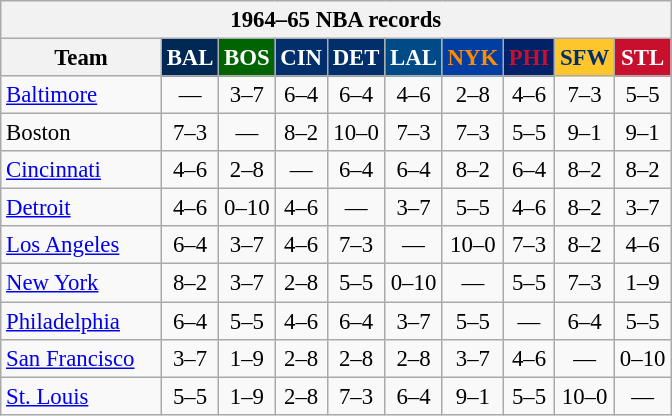<table class="wikitable" style="font-size:95%; text-align:center;">
<tr>
<th colspan=10>1964–65 NBA records</th>
</tr>
<tr>
<th width=100>Team</th>
<th style="background:#002854;color:#FFFFFF;width=35">BAL</th>
<th style="background:#006400;color:#FFFFFF;width=35">BOS</th>
<th style="background:#012F6B;color:#FFFFFF;width=35">CIN</th>
<th style="background:#012F6B;color:#FFFFFF;width=35">DET</th>
<th style="background:#004B87;color:#FFFFFF;width=35">LAL</th>
<th style="background:#003EA4;color:#FF8C00;width=35">NYK</th>
<th style="background:#012268;color:#C90F2E;width=35">PHI</th>
<th style="background:#FFC62C;color:#012F6B;width=35">SFW</th>
<th style="background:#C90F2E;color:#FFFFFF;width=35">STL</th>
</tr>
<tr>
<td style="text-align:left;"><a href='#'>Baltimore</a></td>
<td>—</td>
<td>3–7</td>
<td>6–4</td>
<td>6–4</td>
<td>4–6</td>
<td>2–8</td>
<td>4–6</td>
<td>7–3</td>
<td>5–5</td>
</tr>
<tr>
<td style="text-align:left;">Boston</td>
<td>7–3</td>
<td>—</td>
<td>8–2</td>
<td>10–0</td>
<td>7–3</td>
<td>7–3</td>
<td>5–5</td>
<td>9–1</td>
<td>9–1</td>
</tr>
<tr>
<td style="text-align:left;"><a href='#'>Cincinnati</a></td>
<td>4–6</td>
<td>2–8</td>
<td>—</td>
<td>6–4</td>
<td>6–4</td>
<td>8–2</td>
<td>6–4</td>
<td>8–2</td>
<td>8–2</td>
</tr>
<tr>
<td style="text-align:left;"><a href='#'>Detroit</a></td>
<td>4–6</td>
<td>0–10</td>
<td>4–6</td>
<td>—</td>
<td>3–7</td>
<td>5–5</td>
<td>4–6</td>
<td>8–2</td>
<td>3–7</td>
</tr>
<tr>
<td style="text-align:left;"><a href='#'>Los Angeles</a></td>
<td>6–4</td>
<td>3–7</td>
<td>4–6</td>
<td>7–3</td>
<td>—</td>
<td>10–0</td>
<td>7–3</td>
<td>8–2</td>
<td>4–6</td>
</tr>
<tr>
<td style="text-align:left;"><a href='#'>New York</a></td>
<td>8–2</td>
<td>3–7</td>
<td>2–8</td>
<td>5–5</td>
<td>0–10</td>
<td>—</td>
<td>5–5</td>
<td>7–3</td>
<td>1–9</td>
</tr>
<tr>
<td style="text-align:left;"><a href='#'>Philadelphia</a></td>
<td>6–4</td>
<td>5–5</td>
<td>4–6</td>
<td>6–4</td>
<td>3–7</td>
<td>5–5</td>
<td>—</td>
<td>6–4</td>
<td>5–5</td>
</tr>
<tr>
<td style="text-align:left;"><a href='#'>San Francisco</a></td>
<td>3–7</td>
<td>1–9</td>
<td>2–8</td>
<td>2–8</td>
<td>2–8</td>
<td>3–7</td>
<td>4–6</td>
<td>—</td>
<td>0–10</td>
</tr>
<tr>
<td style="text-align:left;"><a href='#'>St. Louis</a></td>
<td>5–5</td>
<td>1–9</td>
<td>2–8</td>
<td>7–3</td>
<td>6–4</td>
<td>9–1</td>
<td>5–5</td>
<td>10–0</td>
<td>—</td>
</tr>
</table>
